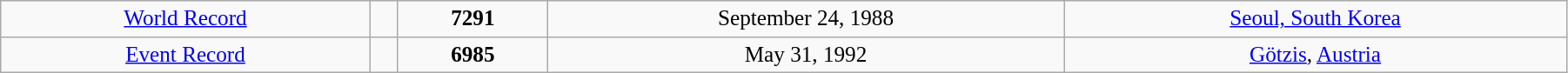<table class="wikitable" style=" text-align:center; font-size:105%;" width="95%">
<tr>
<td><a href='#'>World Record</a></td>
<td></td>
<td><strong>7291</strong></td>
<td>September 24, 1988</td>
<td> <a href='#'>Seoul, South Korea</a></td>
</tr>
<tr>
<td><a href='#'>Event Record</a></td>
<td></td>
<td><strong>6985</strong></td>
<td>May 31, 1992</td>
<td> <a href='#'>Götzis</a>, <a href='#'>Austria</a></td>
</tr>
</table>
